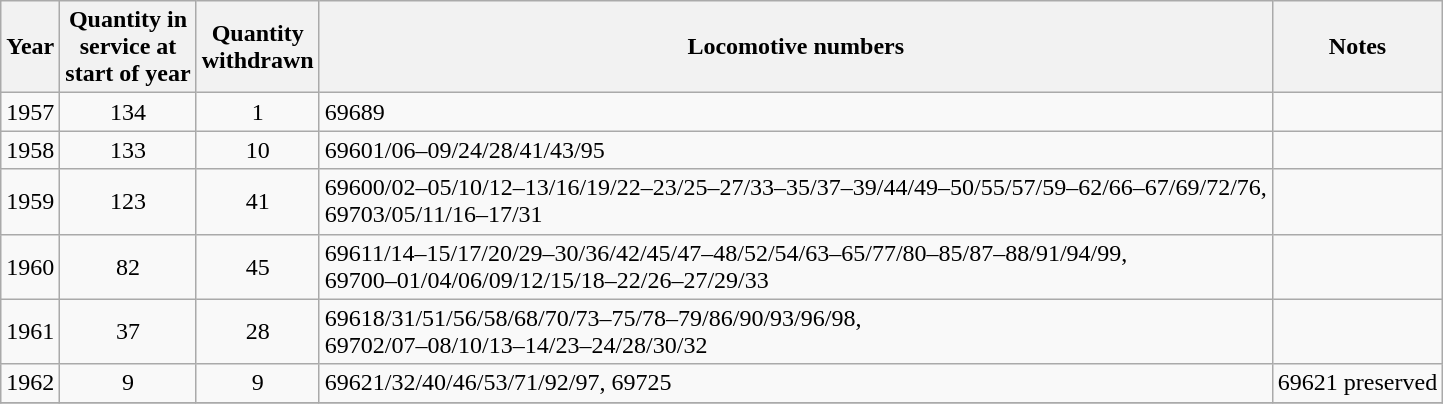<table class=wikitable style=text-align:center>
<tr>
<th>Year</th>
<th>Quantity in<br>service at<br>start of year</th>
<th>Quantity<br>withdrawn</th>
<th>Locomotive numbers</th>
<th>Notes</th>
</tr>
<tr>
<td>1957</td>
<td>134</td>
<td>1</td>
<td align=left>69689</td>
<td align=left></td>
</tr>
<tr>
<td>1958</td>
<td>133</td>
<td>10</td>
<td align=left>69601/06–09/24/28/41/43/95</td>
<td align=left></td>
</tr>
<tr>
<td>1959</td>
<td>123</td>
<td>41</td>
<td align=left>69600/02–05/10/12–13/16/19/22–23/25–27/33–35/37–39/44/49–50/55/57/59–62/66–67/69/72/76,<br>69703/05/11/16–17/31</td>
<td align=left></td>
</tr>
<tr>
<td>1960</td>
<td>82</td>
<td>45</td>
<td align=left>69611/14–15/17/20/29–30/36/42/45/47–48/52/54/63–65/77/80–85/87–88/91/94/99,<br>69700–01/04/06/09/12/15/18–22/26–27/29/33</td>
<td align=left></td>
</tr>
<tr>
<td>1961</td>
<td>37</td>
<td>28</td>
<td align=left>69618/31/51/56/58/68/70/73–75/78–79/86/90/93/96/98,<br>69702/07–08/10/13–14/23–24/28/30/32</td>
<td align=left></td>
</tr>
<tr>
<td>1962</td>
<td>9</td>
<td>9</td>
<td align=left>69621/32/40/46/53/71/92/97, 69725</td>
<td align=left>69621 preserved</td>
</tr>
<tr>
</tr>
</table>
